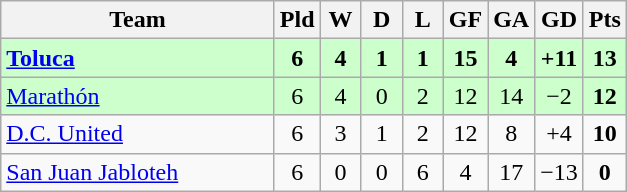<table class="wikitable" style="text-align: center">
<tr>
<th width="175">Team</th>
<th width="20">Pld</th>
<th width="20">W</th>
<th width="20">D</th>
<th width="20">L</th>
<th width="20">GF</th>
<th width="20">GA</th>
<th width="20">GD</th>
<th width="20">Pts</th>
</tr>
<tr bgcolor=#ccffcc>
<td align=left> <strong><a href='#'>Toluca</a></strong></td>
<td><strong>6</strong></td>
<td><strong>4</strong></td>
<td><strong>1</strong></td>
<td><strong>1</strong></td>
<td><strong>15</strong></td>
<td><strong>4</strong></td>
<td><strong>+11</strong></td>
<td><strong>13</strong></td>
</tr>
<tr bgcolor=#ccffcc>
<td align=left> <a href='#'>Marathón</a></td>
<td>6</td>
<td>4</td>
<td>0</td>
<td>2</td>
<td>12</td>
<td>14</td>
<td>−2</td>
<td><strong>12</strong></td>
</tr>
<tr>
<td align=left> <a href='#'>D.C. United</a></td>
<td>6</td>
<td>3</td>
<td>1</td>
<td>2</td>
<td>12</td>
<td>8</td>
<td>+4</td>
<td><strong>10</strong></td>
</tr>
<tr>
<td align=left> <a href='#'>San Juan Jabloteh</a></td>
<td>6</td>
<td>0</td>
<td>0</td>
<td>6</td>
<td>4</td>
<td>17</td>
<td>−13</td>
<td><strong>0</strong></td>
</tr>
</table>
